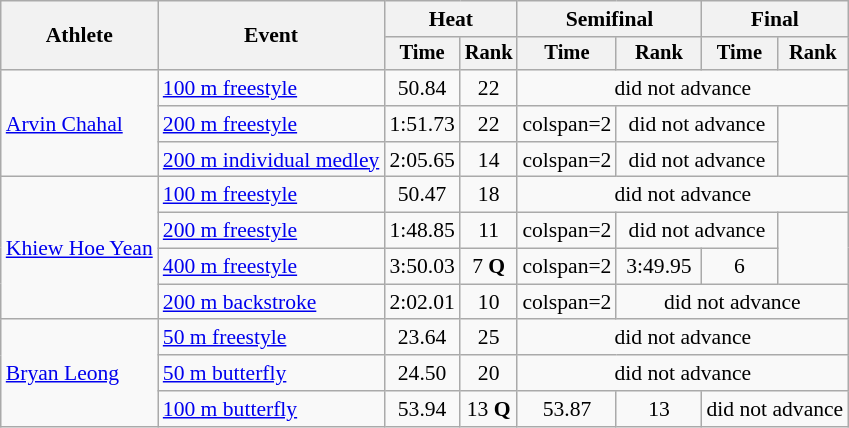<table class=wikitable style=font-size:90%>
<tr>
<th rowspan=2>Athlete</th>
<th rowspan=2>Event</th>
<th colspan=2>Heat</th>
<th colspan=2>Semifinal</th>
<th colspan=2>Final</th>
</tr>
<tr style=font-size:95%>
<th>Time</th>
<th>Rank</th>
<th>Time</th>
<th>Rank</th>
<th>Time</th>
<th>Rank</th>
</tr>
<tr style="text-align:center">
<td style="text-align:left" rowspan=3><a href='#'>Arvin Chahal</a></td>
<td style="text-align:left" rowspan="1"><a href='#'>100 m freestyle</a></td>
<td>50.84</td>
<td>22</td>
<td colspan=4>did not advance</td>
</tr>
<tr style="text-align:center">
<td style="text-align:left" rowspan="1"><a href='#'>200 m freestyle</a></td>
<td>1:51.73</td>
<td>22</td>
<td>colspan=2 </td>
<td colspan=2>did not advance</td>
</tr>
<tr style="text-align:center">
<td style="text-align:left" rowspan="1"><a href='#'>200 m individual medley</a></td>
<td>2:05.65</td>
<td>14</td>
<td>colspan=2 </td>
<td colspan=2>did not advance</td>
</tr>
<tr style="text-align:center">
<td style="text-align:left" rowspan=4><a href='#'>Khiew Hoe Yean</a></td>
<td style="text-align:left" rowspan="1"><a href='#'>100 m freestyle</a></td>
<td>50.47</td>
<td>18</td>
<td colspan=4>did not advance</td>
</tr>
<tr style="text-align:center">
<td style="text-align:left" rowspan="1"><a href='#'>200 m freestyle</a></td>
<td>1:48.85</td>
<td>11</td>
<td>colspan=2 </td>
<td colspan=2>did not advance</td>
</tr>
<tr style="text-align:center">
<td style="text-align:left" rowspan="1"><a href='#'>400 m freestyle</a></td>
<td>3:50.03</td>
<td>7 <strong>Q</strong></td>
<td>colspan=2 </td>
<td>3:49.95</td>
<td>6</td>
</tr>
<tr style="text-align:center">
<td style="text-align:left" rowspan="1"><a href='#'>200 m backstroke</a></td>
<td>2:02.01</td>
<td>10</td>
<td>colspan=2 </td>
<td colspan=4>did not advance</td>
</tr>
<tr style="text-align:center">
<td style="text-align:left" rowspan=3><a href='#'>Bryan Leong</a></td>
<td style="text-align:left" rowspan="1"><a href='#'>50 m freestyle</a></td>
<td>23.64</td>
<td>25</td>
<td colspan=4>did not advance</td>
</tr>
<tr style="text-align:center">
<td style="text-align:left" rowspan="1"><a href='#'>50 m butterfly</a></td>
<td>24.50</td>
<td>20</td>
<td colspan=4>did not advance</td>
</tr>
<tr style="text-align:center">
<td style="text-align:left" rowspan="1"><a href='#'>100 m butterfly</a></td>
<td>53.94</td>
<td>13 <strong>Q</strong></td>
<td>53.87</td>
<td>13</td>
<td colspan=2>did not advance</td>
</tr>
</table>
